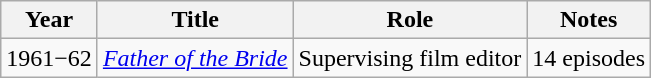<table class="wikitable">
<tr>
<th>Year</th>
<th>Title</th>
<th>Role</th>
<th>Notes</th>
</tr>
<tr>
<td>1961−62</td>
<td><em><a href='#'>Father of the Bride</a></em></td>
<td>Supervising film editor</td>
<td>14 episodes</td>
</tr>
</table>
